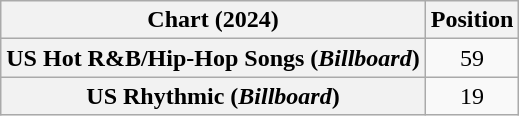<table class="wikitable sortable plainrowheaders" style="text-align:center">
<tr>
<th scope="col">Chart (2024)</th>
<th scope="col">Position</th>
</tr>
<tr>
<th scope="row">US Hot R&B/Hip-Hop Songs (<em>Billboard</em>)</th>
<td>59</td>
</tr>
<tr>
<th scope="row">US Rhythmic (<em>Billboard</em>)</th>
<td>19</td>
</tr>
</table>
